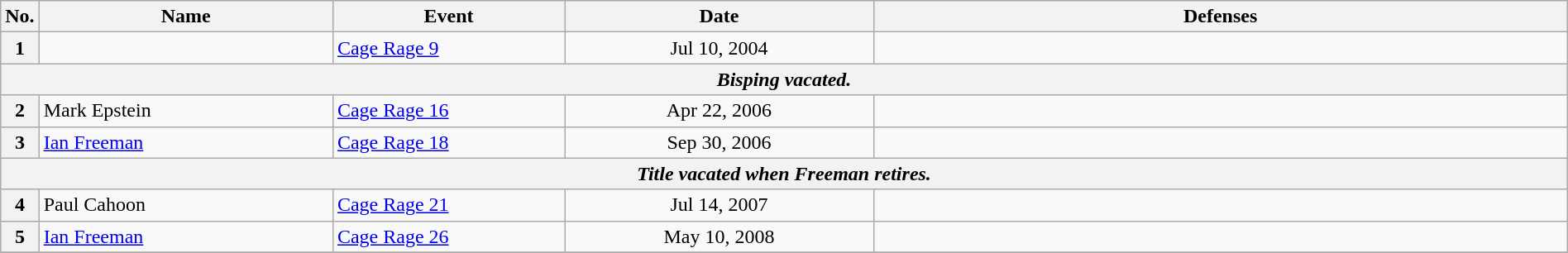<table class="wikitable" width=100%>
<tr>
<th width=1%>No.</th>
<th width=19%>Name</th>
<th width=15%>Event</th>
<th width=20%>Date</th>
<th width=45%>Defenses</th>
</tr>
<tr>
<th>1</th>
<td> <br></td>
<td><a href='#'>Cage Rage 9</a> <br></td>
<td align=center>Jul 10, 2004</td>
<td></td>
</tr>
<tr>
<th colspan=5 align=center><em>Bisping vacated.</em></th>
</tr>
<tr>
<th>2</th>
<td> Mark Epstein <br></td>
<td><a href='#'>Cage Rage 16</a> <br></td>
<td align=center>Apr 22, 2006</td>
<td></td>
</tr>
<tr>
<th>3</th>
<td> <a href='#'>Ian Freeman</a></td>
<td><a href='#'>Cage Rage 18</a> <br></td>
<td align=center>Sep 30, 2006</td>
<td></td>
</tr>
<tr>
<th colspan=5 align=center><em>Title vacated when Freeman retires.</em></th>
</tr>
<tr>
<th>4</th>
<td> Paul Cahoon <br></td>
<td><a href='#'>Cage Rage 21</a> <br></td>
<td align=center>Jul 14, 2007</td>
<td></td>
</tr>
<tr>
<th>5</th>
<td> <a href='#'>Ian Freeman</a></td>
<td><a href='#'>Cage Rage 26</a> <br></td>
<td align=center>May 10, 2008</td>
<td></td>
</tr>
<tr>
</tr>
</table>
